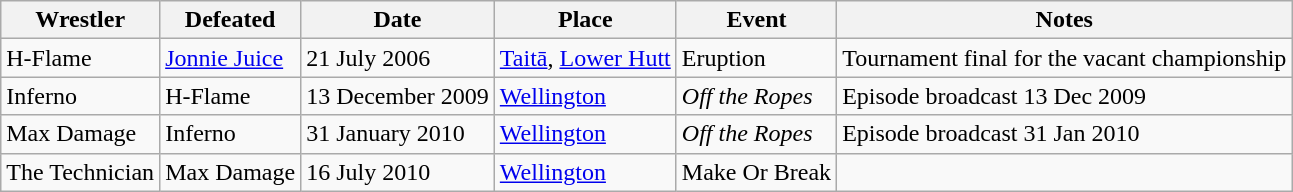<table class="wikitable">
<tr>
<th>Wrestler</th>
<th>Defeated</th>
<th>Date</th>
<th>Place</th>
<th>Event</th>
<th>Notes</th>
</tr>
<tr>
<td>H-Flame</td>
<td><a href='#'>Jonnie Juice</a></td>
<td>21 July 2006</td>
<td><a href='#'>Taitā</a>, <a href='#'>Lower Hutt</a></td>
<td>Eruption</td>
<td>Tournament final for the vacant championship</td>
</tr>
<tr>
<td>Inferno</td>
<td>H-Flame</td>
<td>13 December 2009</td>
<td><a href='#'>Wellington</a></td>
<td><em>Off the Ropes</em></td>
<td>Episode broadcast 13 Dec 2009</td>
</tr>
<tr>
<td>Max Damage</td>
<td>Inferno</td>
<td>31 January 2010</td>
<td><a href='#'>Wellington</a></td>
<td><em>Off the Ropes</em></td>
<td>Episode broadcast 31 Jan 2010</td>
</tr>
<tr ]>
<td>The Technician</td>
<td>Max Damage</td>
<td>16 July 2010</td>
<td><a href='#'>Wellington</a></td>
<td>Make Or Break</td>
<td></td>
</tr>
</table>
